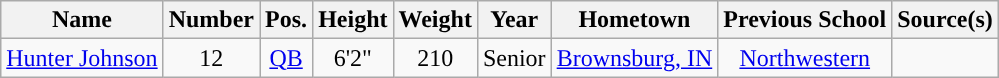<table class="wikitable sortable" border="1" style="text-align: center;">
<tr align=center>
<th>Name</th>
<th>Number</th>
<th>Pos.</th>
<th>Height</th>
<th>Weight</th>
<th>Year</th>
<th>Hometown</th>
<th>Previous School</th>
<th>Source(s)</th>
</tr>
<tr>
<td><a href='#'>Hunter Johnson</a></td>
<td>12</td>
<td><a href='#'>QB</a></td>
<td>6'2"</td>
<td>210</td>
<td> Senior</td>
<td><a href='#'>Brownsburg, IN</a></td>
<td><a href='#'>Northwestern</a></td>
<td></td>
</tr>
</table>
